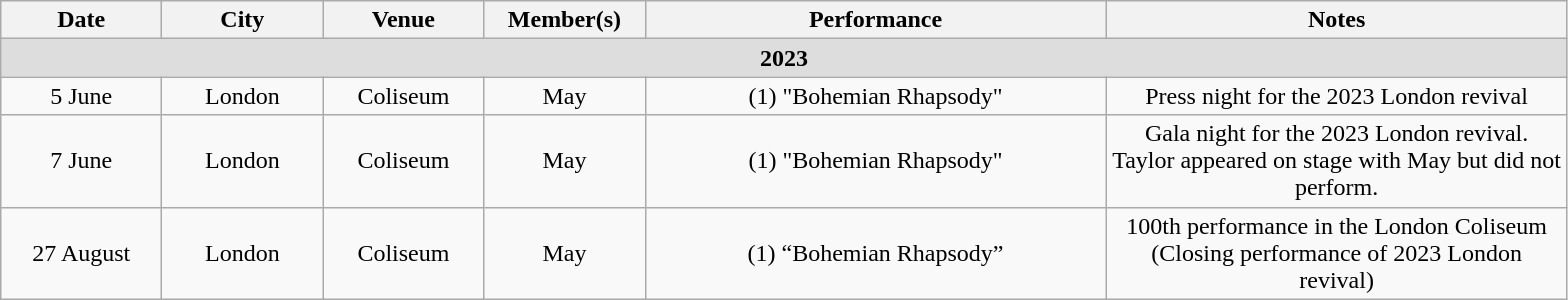<table class="wikitable" style="text-align:center;">
<tr>
<th style="width:100px;">Date</th>
<th style="width:100px;">City</th>
<th style="width:100px;">Venue</th>
<th style="width:100px;">Member(s)</th>
<th style="width:300px;">Performance</th>
<th style="width:300px;">Notes</th>
</tr>
<tr style="background:#ddd;">
<td colspan="6"><strong>2023</strong></td>
</tr>
<tr>
<td>5 June</td>
<td>London</td>
<td>Coliseum</td>
<td>May</td>
<td>(1) "Bohemian Rhapsody"</td>
<td>Press night for the 2023 London revival</td>
</tr>
<tr>
<td>7 June</td>
<td>London</td>
<td>Coliseum</td>
<td>May</td>
<td>(1) "Bohemian Rhapsody"</td>
<td>Gala night for the 2023 London revival. Taylor appeared on stage with May but did not perform.</td>
</tr>
<tr>
<td>27 August</td>
<td>London</td>
<td>Coliseum</td>
<td>May</td>
<td>(1) “Bohemian Rhapsody”</td>
<td>100th performance in the London Coliseum (Closing performance of 2023 London revival)</td>
</tr>
</table>
